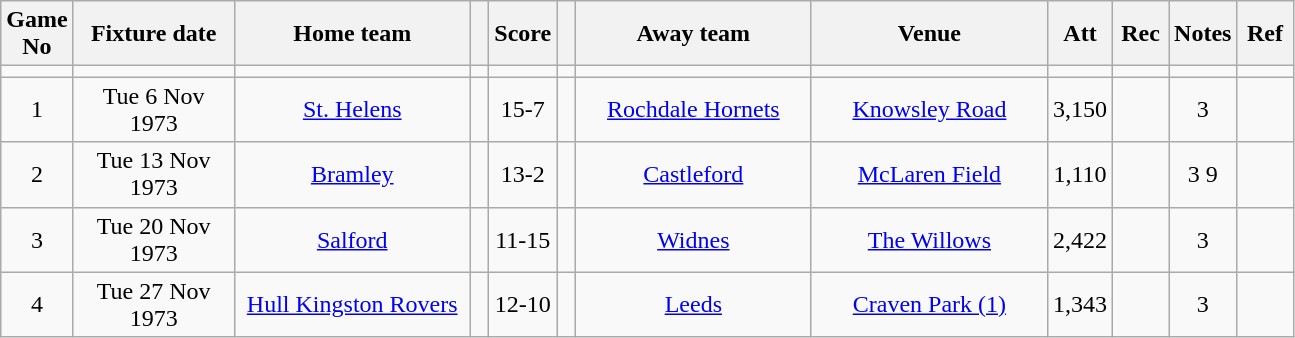<table class="wikitable" style="text-align:center;">
<tr>
<th width=20 abbr="No">Game No</th>
<th width=100 abbr="Date">Fixture date</th>
<th width=150 abbr="Home team">Home team</th>
<th width=5 abbr="space"></th>
<th width=20 abbr="Score">Score</th>
<th width=5 abbr="space"></th>
<th width=150 abbr="Away team">Away team</th>
<th width=150 abbr="Venue">Venue</th>
<th width=30 abbr="Att">Att</th>
<th width=30 abbr="Rec">Rec</th>
<th width=20 abbr="Notes">Notes</th>
<th width=30 abbr="Ref">Ref</th>
</tr>
<tr>
<td></td>
<td></td>
<td></td>
<td></td>
<td></td>
<td></td>
<td></td>
<td></td>
<td></td>
<td></td>
<td></td>
</tr>
<tr>
<td>1</td>
<td>Tue 6 Nov 1973</td>
<td><a href='#'>St. Helens</a></td>
<td></td>
<td>15-7</td>
<td></td>
<td><a href='#'>Rochdale Hornets</a></td>
<td><a href='#'>Knowsley Road</a></td>
<td>3,150</td>
<td></td>
<td>3</td>
<td></td>
</tr>
<tr>
<td>2</td>
<td>Tue 13 Nov 1973</td>
<td><a href='#'>Bramley</a></td>
<td></td>
<td>13-2</td>
<td></td>
<td><a href='#'>Castleford</a></td>
<td><a href='#'>McLaren Field</a></td>
<td>1,110</td>
<td></td>
<td>3 9</td>
<td></td>
</tr>
<tr>
<td>3</td>
<td>Tue 20 Nov 1973</td>
<td><a href='#'>Salford</a></td>
<td></td>
<td>11-15</td>
<td></td>
<td><a href='#'>Widnes</a></td>
<td><a href='#'>The Willows</a></td>
<td>2,422</td>
<td></td>
<td>3</td>
<td></td>
</tr>
<tr>
<td>4</td>
<td>Tue 27 Nov 1973</td>
<td><a href='#'>Hull Kingston Rovers</a></td>
<td></td>
<td>12-10</td>
<td></td>
<td><a href='#'>Leeds</a></td>
<td><a href='#'>Craven Park (1)</a></td>
<td>1,343</td>
<td></td>
<td>3</td>
<td></td>
</tr>
</table>
